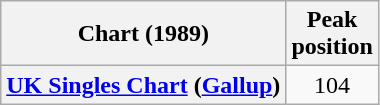<table class="wikitable plainrowheaders" style="text-align:center">
<tr>
<th>Chart (1989)</th>
<th>Peak<br>position</th>
</tr>
<tr>
<th scope="row"><a href='#'>UK Singles Chart</a> (<a href='#'>Gallup</a>)</th>
<td>104</td>
</tr>
</table>
